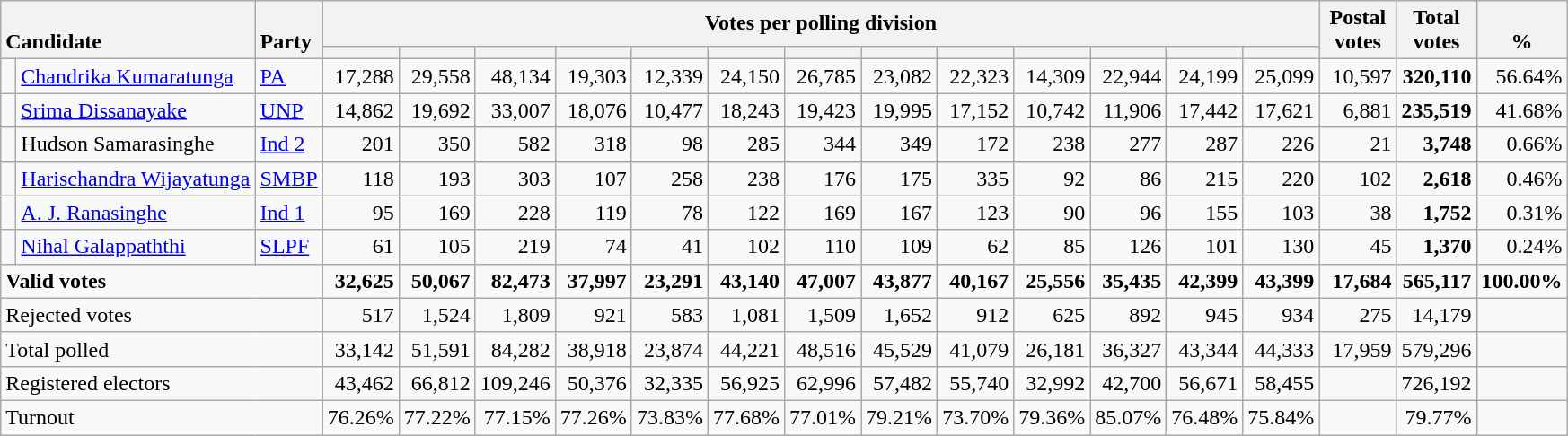<table class="wikitable" border="1" style="text-align:right;">
<tr>
<th style="text-align:left; vertical-align:bottom;" rowspan="2" colspan="2">Candidate</th>
<th rowspan="2" style="vertical-align:bottom; text-align:left; width:40px;">Party</th>
<th colspan=13>Votes per polling division</th>
<th rowspan="2" style="vertical-align:bottom; text-align:center; width:50px;">Postal<br>votes</th>
<th rowspan="2" style="vertical-align:bottom; text-align:center; width:50px;">Total votes</th>
<th rowspan="2" style="vertical-align:bottom; text-align:center; width:50px;">%</th>
</tr>
<tr>
<th></th>
<th></th>
<th></th>
<th></th>
<th></th>
<th></th>
<th></th>
<th></th>
<th></th>
<th></th>
<th></th>
<th></th>
<th></th>
</tr>
<tr>
<td bgcolor=> </td>
<td align=left><a href='#'>Chandrika Kumaratunga</a></td>
<td align=left><a href='#'>PA</a></td>
<td>17,288</td>
<td>29,558</td>
<td>48,134</td>
<td>19,303</td>
<td>12,339</td>
<td>24,150</td>
<td>26,785</td>
<td>23,082</td>
<td>22,323</td>
<td>14,309</td>
<td>22,944</td>
<td>24,199</td>
<td>25,099</td>
<td>10,597</td>
<td><strong>320,110</strong></td>
<td>56.64%</td>
</tr>
<tr>
<td bgcolor=> </td>
<td align=left><a href='#'>Srima Dissanayake</a></td>
<td align=left><a href='#'>UNP</a></td>
<td>14,862</td>
<td>19,692</td>
<td>33,007</td>
<td>18,076</td>
<td>10,477</td>
<td>18,243</td>
<td>19,423</td>
<td>19,995</td>
<td>17,152</td>
<td>10,742</td>
<td>11,906</td>
<td>17,442</td>
<td>17,621</td>
<td>6,881</td>
<td><strong>235,519</strong></td>
<td>41.68%</td>
</tr>
<tr>
<td bgcolor=> </td>
<td align=left>Hudson Samarasinghe</td>
<td align=left><a href='#'>Ind 2</a></td>
<td>201</td>
<td>350</td>
<td>582</td>
<td>318</td>
<td>98</td>
<td>285</td>
<td>344</td>
<td>349</td>
<td>172</td>
<td>238</td>
<td>277</td>
<td>287</td>
<td>226</td>
<td>21</td>
<td><strong>3,748</strong></td>
<td>0.66%</td>
</tr>
<tr>
<td bgcolor=> </td>
<td align=left><a href='#'>Harischandra Wijayatunga</a></td>
<td align=left><a href='#'>SMBP</a></td>
<td>118</td>
<td>193</td>
<td>303</td>
<td>107</td>
<td>258</td>
<td>238</td>
<td>176</td>
<td>175</td>
<td>335</td>
<td>92</td>
<td>86</td>
<td>215</td>
<td>220</td>
<td>102</td>
<td><strong>2,618</strong></td>
<td>0.46%</td>
</tr>
<tr>
<td bgcolor=> </td>
<td align=left><a href='#'>A. J. Ranasinghe</a></td>
<td align=left><a href='#'>Ind 1</a></td>
<td>95</td>
<td>169</td>
<td>228</td>
<td>119</td>
<td>78</td>
<td>122</td>
<td>169</td>
<td>167</td>
<td>123</td>
<td>90</td>
<td>96</td>
<td>155</td>
<td>103</td>
<td>38</td>
<td><strong>1,752</strong></td>
<td>0.31%</td>
</tr>
<tr>
<td bgcolor=> </td>
<td align=left><a href='#'>Nihal Galappaththi</a></td>
<td align=left><a href='#'>SLPF</a></td>
<td>61</td>
<td>105</td>
<td>219</td>
<td>74</td>
<td>41</td>
<td>102</td>
<td>110</td>
<td>109</td>
<td>62</td>
<td>85</td>
<td>126</td>
<td>101</td>
<td>130</td>
<td>45</td>
<td><strong>1,370</strong></td>
<td>0.24%</td>
</tr>
<tr>
<td align=left colspan=3><strong>Valid votes</strong></td>
<td><strong>32,625</strong></td>
<td><strong>50,067</strong></td>
<td><strong>82,473</strong></td>
<td><strong>37,997</strong></td>
<td><strong>23,291</strong></td>
<td><strong>43,140</strong></td>
<td><strong>47,007</strong></td>
<td><strong>43,877</strong></td>
<td><strong>40,167</strong></td>
<td><strong>25,556</strong></td>
<td><strong>35,435</strong></td>
<td><strong>42,399</strong></td>
<td><strong>43,399</strong></td>
<td><strong>17,684</strong></td>
<td><strong>565,117</strong></td>
<td><strong>100.00%</strong></td>
</tr>
<tr>
<td align=left colspan=3>Rejected votes</td>
<td>517</td>
<td>1,524</td>
<td>1,809</td>
<td>921</td>
<td>583</td>
<td>1,081</td>
<td>1,509</td>
<td>1,652</td>
<td>912</td>
<td>625</td>
<td>892</td>
<td>945</td>
<td>934</td>
<td>275</td>
<td>14,179</td>
<td></td>
</tr>
<tr>
<td align=left colspan=3>Total polled</td>
<td>33,142</td>
<td>51,591</td>
<td>84,282</td>
<td>38,918</td>
<td>23,874</td>
<td>44,221</td>
<td>48,516</td>
<td>45,529</td>
<td>41,079</td>
<td>26,181</td>
<td>36,327</td>
<td>43,344</td>
<td>44,333</td>
<td>17,959</td>
<td>579,296</td>
<td></td>
</tr>
<tr>
<td align=left colspan=3>Registered electors</td>
<td>43,462</td>
<td>66,812</td>
<td>109,246</td>
<td>50,376</td>
<td>32,335</td>
<td>56,925</td>
<td>62,996</td>
<td>57,482</td>
<td>55,740</td>
<td>32,992</td>
<td>42,700</td>
<td>56,671</td>
<td>58,455</td>
<td></td>
<td>726,192</td>
<td></td>
</tr>
<tr>
<td align=left colspan=3>Turnout</td>
<td>76.26%</td>
<td>77.22%</td>
<td>77.15%</td>
<td>77.26%</td>
<td>73.83%</td>
<td>77.68%</td>
<td>77.01%</td>
<td>79.21%</td>
<td>73.70%</td>
<td>79.36%</td>
<td>85.07%</td>
<td>76.48%</td>
<td>75.84%</td>
<td></td>
<td>79.77%</td>
</tr>
</table>
